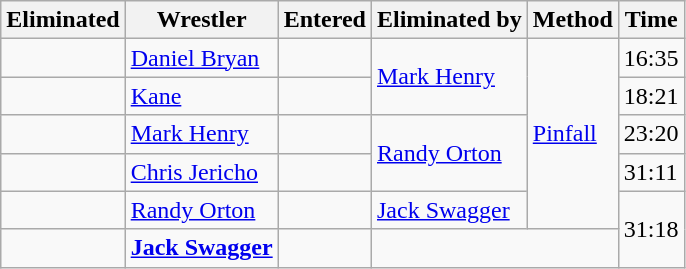<table class="wikitable sortable">
<tr>
<th>Eliminated</th>
<th>Wrestler</th>
<th>Entered</th>
<th>Eliminated by</th>
<th>Method</th>
<th><strong>Time</strong></th>
</tr>
<tr>
<td></td>
<td><a href='#'>Daniel Bryan</a></td>
<td></td>
<td rowspan=2><a href='#'>Mark Henry</a></td>
<td rowspan=5><a href='#'>Pinfall</a></td>
<td>16:35</td>
</tr>
<tr>
<td></td>
<td><a href='#'>Kane</a></td>
<td></td>
<td>18:21</td>
</tr>
<tr>
<td></td>
<td><a href='#'>Mark Henry</a></td>
<td></td>
<td rowspan=2><a href='#'>Randy Orton</a></td>
<td>23:20</td>
</tr>
<tr>
<td></td>
<td><a href='#'>Chris Jericho</a></td>
<td></td>
<td>31:11</td>
</tr>
<tr>
<td></td>
<td><a href='#'>Randy Orton</a></td>
<td></td>
<td><a href='#'>Jack Swagger</a></td>
<td rowspan=2>31:18</td>
</tr>
<tr>
<td></td>
<td><strong><a href='#'>Jack Swagger</a></strong></td>
<td></td>
<td colspan="2"></td>
</tr>
</table>
